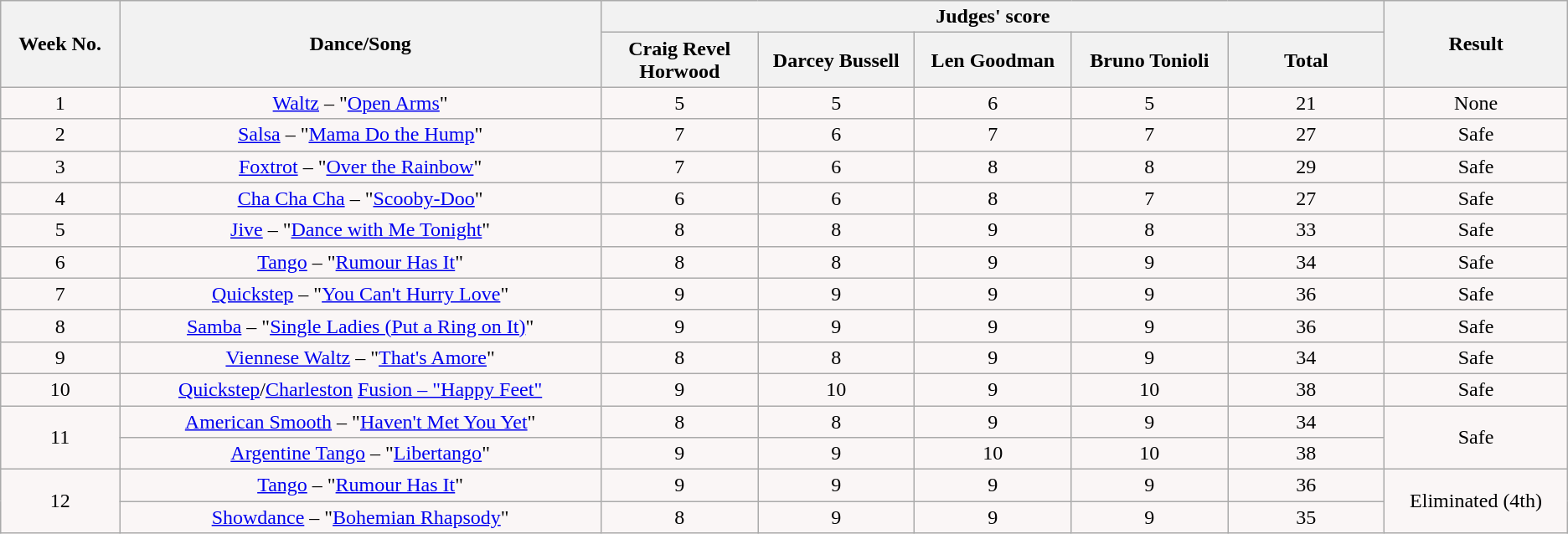<table class="wikitable">
<tr>
<th rowspan="2">Week No.</th>
<th rowspan="2">Dance/Song</th>
<th colspan="5">Judges' score</th>
<th rowspan="2">Result</th>
</tr>
<tr>
<th style="width:10%;">Craig Revel Horwood</th>
<th style="width:10%;">Darcey Bussell</th>
<th style="width:10%;">Len Goodman</th>
<th style="width:10%;">Bruno Tonioli</th>
<th style="width:10%;">Total</th>
</tr>
<tr style="text-align:center; background:#faf6f6;">
<td>1</td>
<td><a href='#'>Waltz</a> – "<a href='#'>Open Arms</a>"</td>
<td>5</td>
<td>5</td>
<td>6</td>
<td>5</td>
<td>21</td>
<td>None</td>
</tr>
<tr>
<td style="text-align:center; background:#faf6f6;">2</td>
<td style="text-align:center; background:#faf6f6;"><a href='#'>Salsa</a> – "<a href='#'>Mama Do the Hump</a>"</td>
<td style="text-align:center; background:#faf6f6;">7</td>
<td style="text-align:center; background:#faf6f6;">6</td>
<td style="text-align:center; background:#faf6f6;">7</td>
<td style="text-align:center; background:#faf6f6;">7</td>
<td style="text-align:center; background:#faf6f6;">27</td>
<td style="text-align:center; background:#faf6f6;">Safe</td>
</tr>
<tr style="text-align:center; background:#faf6f6;">
<td>3</td>
<td><a href='#'>Foxtrot</a> – "<a href='#'>Over the Rainbow</a>"</td>
<td>7</td>
<td>6</td>
<td>8</td>
<td>8</td>
<td>29</td>
<td>Safe</td>
</tr>
<tr>
<td style="text-align:center; background:#faf6f6;">4</td>
<td style="text-align:center; background:#faf6f6;"><a href='#'>Cha Cha Cha</a> – "<a href='#'>Scooby-Doo</a>"</td>
<td style="text-align:center; background:#faf6f6;">6</td>
<td style="text-align:center; background:#faf6f6;">6</td>
<td style="text-align:center; background:#faf6f6;">8</td>
<td style="text-align:center; background:#faf6f6;">7</td>
<td style="text-align:center; background:#faf6f6;">27</td>
<td style="text-align:center; background:#faf6f6;">Safe</td>
</tr>
<tr>
<td style="text-align:center; background:#faf6f6;">5</td>
<td style="text-align:center; background:#faf6f6;"><a href='#'>Jive</a> – "<a href='#'>Dance with Me Tonight</a>"</td>
<td style="text-align:center; background:#faf6f6;">8</td>
<td style="text-align:center; background:#faf6f6;">8</td>
<td style="text-align:center; background:#faf6f6;">9</td>
<td style="text-align:center; background:#faf6f6;">8</td>
<td style="text-align:center; background:#faf6f6;">33</td>
<td style="text-align:center; background:#faf6f6;">Safe</td>
</tr>
<tr>
<td style="text-align:center; background:#faf6f6;">6</td>
<td style="text-align:center; background:#faf6f6;"><a href='#'>Tango</a> – "<a href='#'>Rumour Has It</a>"</td>
<td style="text-align:center; background:#faf6f6;">8</td>
<td style="text-align:center; background:#faf6f6;">8</td>
<td style="text-align:center; background:#faf6f6;">9</td>
<td style="text-align:center; background:#faf6f6;">9</td>
<td style="text-align:center; background:#faf6f6;">34</td>
<td style="text-align:center; background:#faf6f6;">Safe</td>
</tr>
<tr style="text-align:center; background:#faf6f6;">
<td>7</td>
<td><a href='#'>Quickstep</a> – "<a href='#'>You Can't Hurry Love</a>"</td>
<td>9</td>
<td>9</td>
<td>9</td>
<td>9</td>
<td>36</td>
<td>Safe</td>
</tr>
<tr style="text-align:center; background:#faf6f6;">
<td>8</td>
<td><a href='#'>Samba</a> – "<a href='#'>Single Ladies (Put a Ring on It)</a>"</td>
<td>9</td>
<td>9</td>
<td>9</td>
<td>9</td>
<td>36</td>
<td>Safe</td>
</tr>
<tr style="text-align:center; background:#faf6f6;">
<td>9</td>
<td><a href='#'>Viennese Waltz</a> – "<a href='#'>That's Amore</a>"</td>
<td>8</td>
<td>8</td>
<td>9</td>
<td>9</td>
<td>34</td>
<td>Safe</td>
</tr>
<tr>
<td style="text-align:center; background:#faf6f6;">10</td>
<td style="text-align:center; background:#faf6f6;"><a href='#'>Quickstep</a>/<a href='#'>Charleston</a> <a href='#'>Fusion – "Happy Feet"</a></td>
<td style="text-align:center; background:#faf6f6;">9</td>
<td style="text-align:center; background:#faf6f6;">10</td>
<td style="text-align:center; background:#faf6f6;">9</td>
<td style="text-align:center; background:#faf6f6;">10</td>
<td style="text-align:center; background:#faf6f6;">38</td>
<td style="text-align:center; background:#faf6f6;">Safe</td>
</tr>
<tr style="text-align:center; background:#faf6f6;">
<td rowspan="2">11</td>
<td><a href='#'>American Smooth</a> – "<a href='#'>Haven't Met You Yet</a>"</td>
<td>8</td>
<td>8</td>
<td>9</td>
<td>9</td>
<td>34</td>
<td rowspan="2">Safe</td>
</tr>
<tr style="text-align:center; background:#faf6f6;">
<td><a href='#'>Argentine Tango</a> – "<a href='#'>Libertango</a>"</td>
<td>9</td>
<td>9</td>
<td>10</td>
<td>10</td>
<td>38</td>
</tr>
<tr>
<td rowspan="2" style="text-align:center; background:#faf6f6;">12</td>
<td style="text-align:center; background:#faf6f6;"><a href='#'>Tango</a> – "<a href='#'>Rumour Has It</a>"</td>
<td style="text-align:center; background:#faf6f6;">9</td>
<td style="text-align:center; background:#faf6f6;">9</td>
<td style="text-align:center; background:#faf6f6;">9</td>
<td style="text-align:center; background:#faf6f6;">9</td>
<td style="text-align:center; background:#faf6f6;">36</td>
<td rowspan="2" style="text-align:center; background:#faf6f6;">Eliminated (4th)</td>
</tr>
<tr style="text-align:center; background:#faf6f6;">
<td><a href='#'>Showdance</a> – "<a href='#'>Bohemian Rhapsody</a>"</td>
<td>8</td>
<td>9</td>
<td>9</td>
<td>9</td>
<td>35</td>
</tr>
</table>
